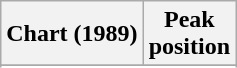<table class="wikitable sortable">
<tr>
<th align="left">Chart (1989)</th>
<th align="center">Peak<br>position</th>
</tr>
<tr>
</tr>
<tr>
</tr>
<tr>
</tr>
</table>
